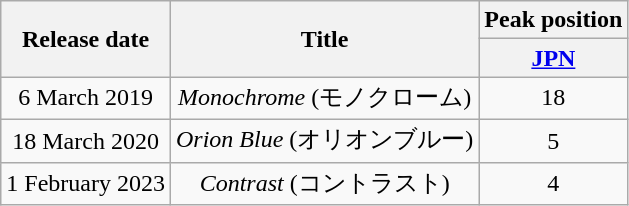<table class="wikitable" style="text-align:center">
<tr>
<th scope="col" rowspan="2">Release date</th>
<th scope="col" rowspan="2">Title</th>
<th scope="col" colspan="1">Peak position</th>
</tr>
<tr>
<th align="center"><a href='#'>JPN</a><br></th>
</tr>
<tr>
<td>6 March 2019</td>
<td><em>Monochrome</em> (モノクローム)</td>
<td>18</td>
</tr>
<tr>
<td>18 March 2020</td>
<td><em>Orion Blue</em> (オリオンブルー)</td>
<td>5</td>
</tr>
<tr>
<td>1 February 2023</td>
<td><em>Contrast</em> (コントラスト)</td>
<td>4</td>
</tr>
</table>
